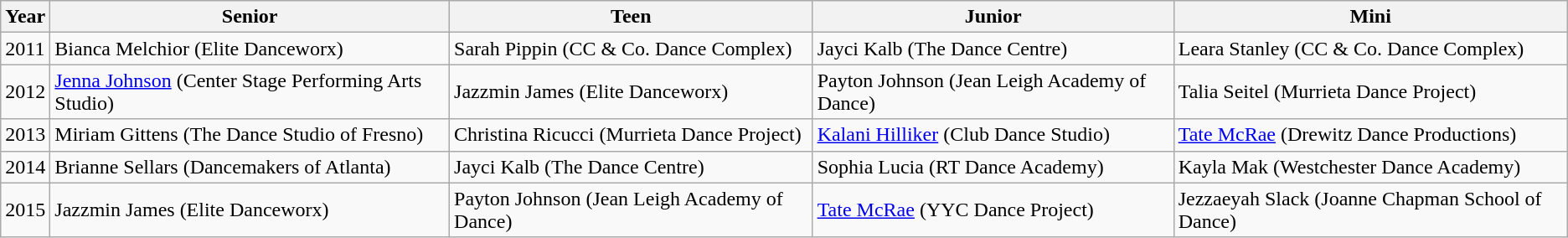<table class="wikitable">
<tr>
<th>Year</th>
<th>Senior</th>
<th>Teen</th>
<th>Junior</th>
<th>Mini</th>
</tr>
<tr>
<td>2011</td>
<td>Bianca Melchior (Elite Danceworx)</td>
<td>Sarah Pippin (CC & Co. Dance Complex)</td>
<td>Jayci Kalb (The Dance Centre)</td>
<td>Leara Stanley (CC & Co. Dance Complex)</td>
</tr>
<tr>
<td>2012</td>
<td><a href='#'>Jenna Johnson</a> (Center Stage Performing Arts Studio)</td>
<td>Jazzmin James (Elite Danceworx)</td>
<td>Payton Johnson (Jean Leigh Academy of Dance)</td>
<td>Talia Seitel (Murrieta Dance Project)</td>
</tr>
<tr>
<td>2013</td>
<td>Miriam Gittens (The Dance Studio of Fresno)</td>
<td>Christina Ricucci (Murrieta Dance Project)</td>
<td><a href='#'>Kalani Hilliker</a> (Club Dance Studio)</td>
<td><a href='#'>Tate McRae</a> (Drewitz Dance Productions)</td>
</tr>
<tr>
<td>2014</td>
<td>Brianne Sellars (Dancemakers of Atlanta)</td>
<td>Jayci Kalb (The Dance Centre)</td>
<td>Sophia Lucia (RT Dance Academy)</td>
<td>Kayla Mak (Westchester Dance Academy)</td>
</tr>
<tr>
<td>2015</td>
<td>Jazzmin James (Elite Danceworx)</td>
<td>Payton Johnson (Jean Leigh Academy of Dance)</td>
<td><a href='#'>Tate McRae</a> (YYC Dance Project)</td>
<td>Jezzaeyah Slack (Joanne Chapman School of Dance)</td>
</tr>
</table>
